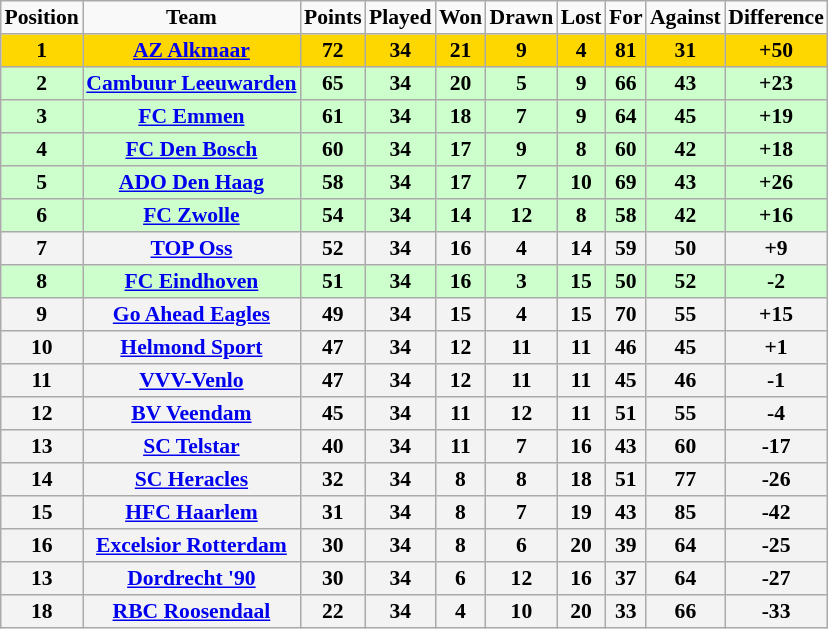<table border="2" cellpadding="2" cellspacing="0" style="margin: 0; background: #f9f9f9; border: 1px #aaa solid; border-collapse: collapse; font-size: 90%;">
<tr>
<th>Position</th>
<th>Team</th>
<th>Points</th>
<th>Played</th>
<th>Won</th>
<th>Drawn</th>
<th>Lost</th>
<th>For</th>
<th>Against</th>
<th>Difference</th>
</tr>
<tr>
<th bgcolor="gold">1</th>
<th bgcolor="gold"><a href='#'>AZ Alkmaar</a></th>
<th bgcolor="gold">72</th>
<th bgcolor="gold">34</th>
<th bgcolor="gold">21</th>
<th bgcolor="gold">9</th>
<th bgcolor="gold">4</th>
<th bgcolor="gold">81</th>
<th bgcolor="gold">31</th>
<th bgcolor="gold">+50</th>
</tr>
<tr>
<th bgcolor="CCFFCC">2</th>
<th bgcolor="CCFFCC"><a href='#'>Cambuur Leeuwarden</a></th>
<th bgcolor="CCFFCC">65</th>
<th bgcolor="CCFFCC">34</th>
<th bgcolor="CCFFCC">20</th>
<th bgcolor="CCFFCC">5</th>
<th bgcolor="CCFFCC">9</th>
<th bgcolor="CCFFCC">66</th>
<th bgcolor="CCFFCC">43</th>
<th bgcolor="CCFFCC">+23</th>
</tr>
<tr>
<th bgcolor="CCFFCC">3</th>
<th bgcolor="CCFFCC"><a href='#'>FC Emmen</a></th>
<th bgcolor="CCFFCC">61</th>
<th bgcolor="CCFFCC">34</th>
<th bgcolor="CCFFCC">18</th>
<th bgcolor="CCFFCC">7</th>
<th bgcolor="CCFFCC">9</th>
<th bgcolor="CCFFCC">64</th>
<th bgcolor="CCFFCC">45</th>
<th bgcolor="CCFFCC">+19</th>
</tr>
<tr>
<th bgcolor="CCFFCC">4</th>
<th bgcolor="CCFFCC"><a href='#'>FC Den Bosch</a></th>
<th bgcolor="CCFFCC">60</th>
<th bgcolor="CCFFCC">34</th>
<th bgcolor="CCFFCC">17</th>
<th bgcolor="CCFFCC">9</th>
<th bgcolor="CCFFCC">8</th>
<th bgcolor="CCFFCC">60</th>
<th bgcolor="CCFFCC">42</th>
<th bgcolor="CCFFCC">+18</th>
</tr>
<tr>
<th bgcolor="CCFFCC">5</th>
<th bgcolor="CCFFCC"><a href='#'>ADO Den Haag</a></th>
<th bgcolor="CCFFCC">58</th>
<th bgcolor="CCFFCC">34</th>
<th bgcolor="CCFFCC">17</th>
<th bgcolor="CCFFCC">7</th>
<th bgcolor="CCFFCC">10</th>
<th bgcolor="CCFFCC">69</th>
<th bgcolor="CCFFCC">43</th>
<th bgcolor="CCFFCC">+26</th>
</tr>
<tr>
<th bgcolor="CCFFCC">6</th>
<th bgcolor="CCFFCC"><a href='#'>FC Zwolle</a></th>
<th bgcolor="CCFFCC">54</th>
<th bgcolor="CCFFCC">34</th>
<th bgcolor="CCFFCC">14</th>
<th bgcolor="CCFFCC">12</th>
<th bgcolor="CCFFCC">8</th>
<th bgcolor="CCFFCC">58</th>
<th bgcolor="CCFFCC">42</th>
<th bgcolor="CCFFCC">+16</th>
</tr>
<tr>
<th bgcolor="F3F3F3">7</th>
<th bgcolor="F3F3F3"><a href='#'>TOP Oss</a></th>
<th bgcolor="F3F3F3">52</th>
<th bgcolor="F3F3F3">34</th>
<th bgcolor="F3F3F3">16</th>
<th bgcolor="F3F3F3">4</th>
<th bgcolor="F3F3F3">14</th>
<th bgcolor="F3F3F3">59</th>
<th bgcolor="F3F3F3">50</th>
<th bgcolor="F3F3F3">+9</th>
</tr>
<tr>
<th bgcolor="CCFFCC">8</th>
<th bgcolor="CCFFCC"><a href='#'>FC Eindhoven</a></th>
<th bgcolor="CCFFCC">51</th>
<th bgcolor="CCFFCC">34</th>
<th bgcolor="CCFFCC">16</th>
<th bgcolor="CCFFCC">3</th>
<th bgcolor="CCFFCC">15</th>
<th bgcolor="CCFFCC">50</th>
<th bgcolor="CCFFCC">52</th>
<th bgcolor="CCFFCC">-2</th>
</tr>
<tr>
<th bgcolor="F3F3F3">9</th>
<th bgcolor="F3F3F3"><a href='#'>Go Ahead Eagles</a></th>
<th bgcolor="F3F3F3">49</th>
<th bgcolor="F3F3F3">34</th>
<th bgcolor="F3F3F3">15</th>
<th bgcolor="F3F3F3">4</th>
<th bgcolor="F3F3F3">15</th>
<th bgcolor="F3F3F3">70</th>
<th bgcolor="F3F3F3">55</th>
<th bgcolor="F3F3F3">+15</th>
</tr>
<tr>
<th bgcolor="F3F3F3">10</th>
<th bgcolor="F3F3F3"><a href='#'>Helmond Sport</a></th>
<th bgcolor="F3F3F3">47</th>
<th bgcolor="F3F3F3">34</th>
<th bgcolor="F3F3F3">12</th>
<th bgcolor="F3F3F3">11</th>
<th bgcolor="F3F3F3">11</th>
<th bgcolor="F3F3F3">46</th>
<th bgcolor="F3F3F3">45</th>
<th bgcolor="F3F3F3">+1</th>
</tr>
<tr>
<th bgcolor="F3F3F3">11</th>
<th bgcolor="F3F3F3"><a href='#'>VVV-Venlo</a></th>
<th bgcolor="F3F3F3">47</th>
<th bgcolor="F3F3F3">34</th>
<th bgcolor="F3F3F3">12</th>
<th bgcolor="F3F3F3">11</th>
<th bgcolor="F3F3F3">11</th>
<th bgcolor="F3F3F3">45</th>
<th bgcolor="F3F3F3">46</th>
<th bgcolor="F3F3F3">-1</th>
</tr>
<tr>
<th bgcolor="F3F3F3">12</th>
<th bgcolor="F3F3F3"><a href='#'>BV Veendam</a></th>
<th bgcolor="F3F3F3">45</th>
<th bgcolor="F3F3F3">34</th>
<th bgcolor="F3F3F3">11</th>
<th bgcolor="F3F3F3">12</th>
<th bgcolor="F3F3F3">11</th>
<th bgcolor="F3F3F3">51</th>
<th bgcolor="F3F3F3">55</th>
<th bgcolor="F3F3F3">-4</th>
</tr>
<tr>
<th bgcolor="F3F3F3">13</th>
<th bgcolor="F3F3F3"><a href='#'>SC Telstar</a></th>
<th bgcolor="F3F3F3">40</th>
<th bgcolor="F3F3F3">34</th>
<th bgcolor="F3F3F3">11</th>
<th bgcolor="F3F3F3">7</th>
<th bgcolor="F3F3F3">16</th>
<th bgcolor="F3F3F3">43</th>
<th bgcolor="F3F3F3">60</th>
<th bgcolor="F3F3F3">-17</th>
</tr>
<tr>
<th bgcolor="F3F3F3">14</th>
<th bgcolor="F3F3F3"><a href='#'>SC Heracles</a></th>
<th bgcolor="F3F3F3">32</th>
<th bgcolor="F3F3F3">34</th>
<th bgcolor="F3F3F3">8</th>
<th bgcolor="F3F3F3">8</th>
<th bgcolor="F3F3F3">18</th>
<th bgcolor="F3F3F3">51</th>
<th bgcolor="F3F3F3">77</th>
<th bgcolor="F3F3F3">-26</th>
</tr>
<tr>
<th bgcolor="F3F3F3">15</th>
<th bgcolor="F3F3F3"><a href='#'>HFC Haarlem</a></th>
<th bgcolor="F3F3F3">31</th>
<th bgcolor="F3F3F3">34</th>
<th bgcolor="F3F3F3">8</th>
<th bgcolor="F3F3F3">7</th>
<th bgcolor="F3F3F3">19</th>
<th bgcolor="F3F3F3">43</th>
<th bgcolor="F3F3F3">85</th>
<th bgcolor="F3F3F3">-42</th>
</tr>
<tr>
<th bgcolor="F3F3F3">16</th>
<th bgcolor="F3F3F3"><a href='#'>Excelsior Rotterdam</a></th>
<th bgcolor="F3F3F3">30</th>
<th bgcolor="F3F3F3">34</th>
<th bgcolor="F3F3F3">8</th>
<th bgcolor="F3F3F3">6</th>
<th bgcolor="F3F3F3">20</th>
<th bgcolor="F3F3F3">39</th>
<th bgcolor="F3F3F3">64</th>
<th bgcolor="F3F3F3">-25</th>
</tr>
<tr>
<th bgcolor="F3F3F3">13</th>
<th bgcolor="F3F3F3"><a href='#'>Dordrecht '90</a></th>
<th bgcolor="F3F3F3">30</th>
<th bgcolor="F3F3F3">34</th>
<th bgcolor="F3F3F3">6</th>
<th bgcolor="F3F3F3">12</th>
<th bgcolor="F3F3F3">16</th>
<th bgcolor="F3F3F3">37</th>
<th bgcolor="F3F3F3">64</th>
<th bgcolor="F3F3F3">-27</th>
</tr>
<tr>
<th bgcolor="F3F3F3">18</th>
<th bgcolor="F3F3F3"><a href='#'>RBC Roosendaal</a></th>
<th bgcolor="F3F3F3">22</th>
<th bgcolor="F3F3F3">34</th>
<th bgcolor="F3F3F3">4</th>
<th bgcolor="F3F3F3">10</th>
<th bgcolor="F3F3F3">20</th>
<th bgcolor="F3F3F3">33</th>
<th bgcolor="F3F3F3">66</th>
<th bgcolor="F3F3F3">-33</th>
</tr>
</table>
